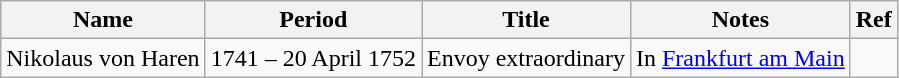<table class="wikitable">
<tr>
<th>Name</th>
<th>Period</th>
<th>Title</th>
<th>Notes</th>
<th>Ref</th>
</tr>
<tr>
<td>Nikolaus von Haren</td>
<td>1741 – 20 April 1752</td>
<td>Envoy extraordinary</td>
<td>In <a href='#'>Frankfurt am Main</a></td>
<td></td>
</tr>
</table>
